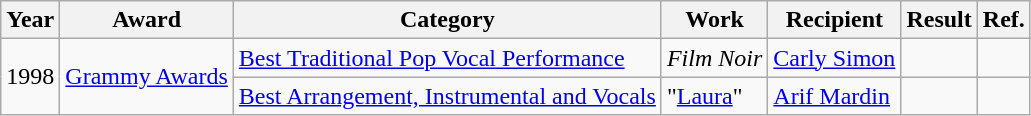<table class="wikitable">
<tr>
<th>Year</th>
<th>Award</th>
<th>Category</th>
<th>Work</th>
<th>Recipient</th>
<th>Result</th>
<th>Ref.</th>
</tr>
<tr>
<td rowspan="2">1998</td>
<td rowspan="2"><a href='#'>Grammy Awards</a></td>
<td><a href='#'>Best Traditional Pop Vocal Performance</a></td>
<td><em>Film Noir</em></td>
<td><a href='#'>Carly Simon</a></td>
<td></td>
<td align="center"></td>
</tr>
<tr>
<td><a href='#'>Best Arrangement, Instrumental and Vocals</a></td>
<td>"<a href='#'>Laura</a>"</td>
<td><a href='#'>Arif Mardin</a></td>
<td></td>
<td align="center"></td>
</tr>
</table>
